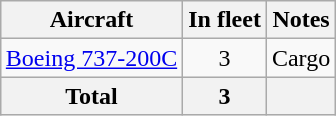<table class="wikitable" style="border-collapse:collapse;margin:auto;">
<tr>
<th>Aircraft</th>
<th>In fleet</th>
<th>Notes</th>
</tr>
<tr>
<td><a href='#'>Boeing 737-200C</a></td>
<td align=center>3</td>
<td>Cargo</td>
</tr>
<tr>
<th>Total</th>
<th>3</th>
<th></th>
</tr>
</table>
